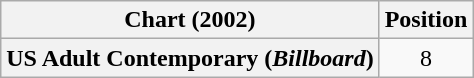<table class="wikitable plainrowheaders" style="text-align:center">
<tr>
<th scope="col">Chart (2002)</th>
<th scope="col">Position</th>
</tr>
<tr>
<th scope="row">US Adult Contemporary (<em>Billboard</em>)</th>
<td>8</td>
</tr>
</table>
